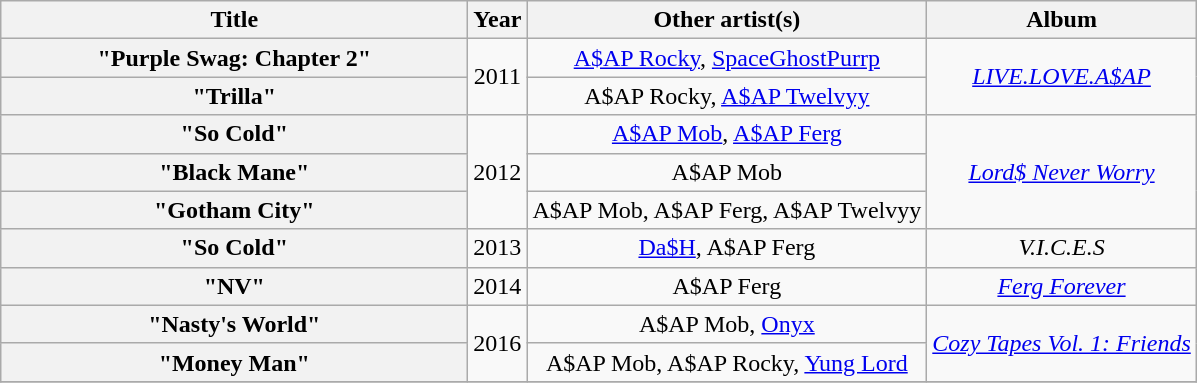<table class="wikitable plainrowheaders" style="text-align:center;">
<tr>
<th scope="col" style="width:19em;">Title</th>
<th scope="col">Year</th>
<th scope="col">Other artist(s)</th>
<th scope="col">Album</th>
</tr>
<tr>
<th scope="row">"Purple Swag: Chapter 2"</th>
<td rowspan="2">2011</td>
<td><a href='#'>A$AP Rocky</a>, <a href='#'>SpaceGhostPurrp</a></td>
<td rowspan="2"><em><a href='#'>LIVE.LOVE.A$AP</a></em></td>
</tr>
<tr>
<th scope="row">"Trilla"</th>
<td>A$AP Rocky, <a href='#'>A$AP Twelvyy</a></td>
</tr>
<tr>
<th scope="row">"So Cold"</th>
<td rowspan="3">2012</td>
<td><a href='#'>A$AP Mob</a>, <a href='#'>A$AP Ferg</a></td>
<td rowspan="3"><em><a href='#'>Lord$ Never Worry</a></em></td>
</tr>
<tr>
<th scope="row">"Black Mane"</th>
<td>A$AP Mob</td>
</tr>
<tr>
<th scope="row">"Gotham City"</th>
<td>A$AP Mob, A$AP Ferg, A$AP Twelvyy</td>
</tr>
<tr>
<th scope="row">"So Cold"</th>
<td>2013</td>
<td><a href='#'>Da$H</a>, A$AP Ferg</td>
<td><em>V.I.C.E.S</em></td>
</tr>
<tr>
<th scope="row">"NV"</th>
<td>2014</td>
<td>A$AP Ferg</td>
<td><em><a href='#'>Ferg Forever</a></em></td>
</tr>
<tr>
<th scope="row">"Nasty's World"</th>
<td rowspan="2">2016</td>
<td>A$AP Mob, <a href='#'>Onyx</a></td>
<td rowspan="2"><em><a href='#'>Cozy Tapes Vol. 1: Friends</a></em></td>
</tr>
<tr>
<th scope="row">"Money Man"</th>
<td>A$AP Mob, A$AP Rocky, <a href='#'>Yung Lord</a></td>
</tr>
<tr>
</tr>
</table>
